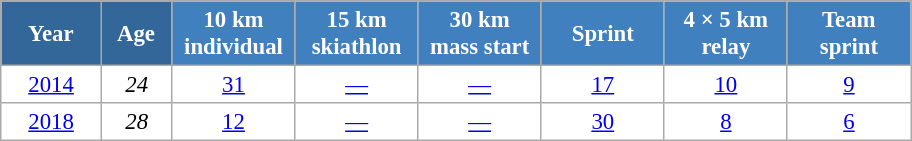<table class="wikitable" style="font-size:95%; text-align:center; border:grey solid 1px; border-collapse:collapse; background:#ffffff;">
<tr>
<th style="background-color:#369; color:white; width:60px;"> Year </th>
<th style="background-color:#369; color:white; width:40px;"> Age </th>
<th style="background-color:#4180be; color:white; width:75px;"> 10 km <br> individual </th>
<th style="background-color:#4180be; color:white; width:75px;"> 15 km <br> skiathlon </th>
<th style="background-color:#4180be; color:white; width:75px;"> 30 km <br> mass start </th>
<th style="background-color:#4180be; color:white; width:75px;"> Sprint </th>
<th style="background-color:#4180be; color:white; width:75px;"> 4 × 5 km <br> relay </th>
<th style="background-color:#4180be; color:white; width:75px;"> Team <br> sprint </th>
</tr>
<tr>
<td><a href='#'>2014</a></td>
<td><em>24</em></td>
<td><a href='#'>31</a></td>
<td><a href='#'>—</a></td>
<td><a href='#'>—</a></td>
<td><a href='#'>17</a></td>
<td><a href='#'>10</a></td>
<td><a href='#'>9</a></td>
</tr>
<tr>
<td><a href='#'>2018</a></td>
<td><em>28</em></td>
<td><a href='#'>12</a></td>
<td><a href='#'>—</a></td>
<td><a href='#'>—</a></td>
<td><a href='#'>30</a></td>
<td><a href='#'>8</a></td>
<td><a href='#'>6</a></td>
</tr>
</table>
